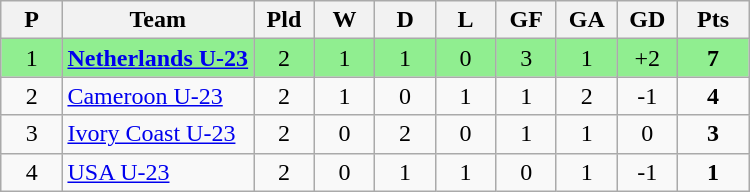<table class="wikitable" style="text-align: center; margin: 0 auto;">
<tr>
<th width=33>P</th>
<th>Team</th>
<th width=33>Pld</th>
<th width=33>W</th>
<th width=33>D</th>
<th width=33>L</th>
<th width=33>GF</th>
<th width=33>GA</th>
<th width=33>GD</th>
<th width=40>Pts</th>
</tr>
<tr style="background: #90EE90;">
<td>1</td>
<td align="left"><strong> <a href='#'>Netherlands U-23</a></strong></td>
<td>2</td>
<td>1</td>
<td>1</td>
<td>0</td>
<td>3</td>
<td>1</td>
<td>+2</td>
<td><strong>7</strong></td>
</tr>
<tr>
<td>2</td>
<td align="left"> <a href='#'>Cameroon U-23</a></td>
<td>2</td>
<td>1</td>
<td>0</td>
<td>1</td>
<td>1</td>
<td>2</td>
<td>-1</td>
<td><strong>4</strong></td>
</tr>
<tr>
<td>3</td>
<td align="left"> <a href='#'>Ivory Coast U-23</a></td>
<td>2</td>
<td>0</td>
<td>2</td>
<td>0</td>
<td>1</td>
<td>1</td>
<td>0</td>
<td><strong>3</strong></td>
</tr>
<tr>
<td>4</td>
<td align="left"> <a href='#'>USA U-23</a></td>
<td>2</td>
<td>0</td>
<td>1</td>
<td>1</td>
<td>0</td>
<td>1</td>
<td>-1</td>
<td><strong>1</strong></td>
</tr>
</table>
